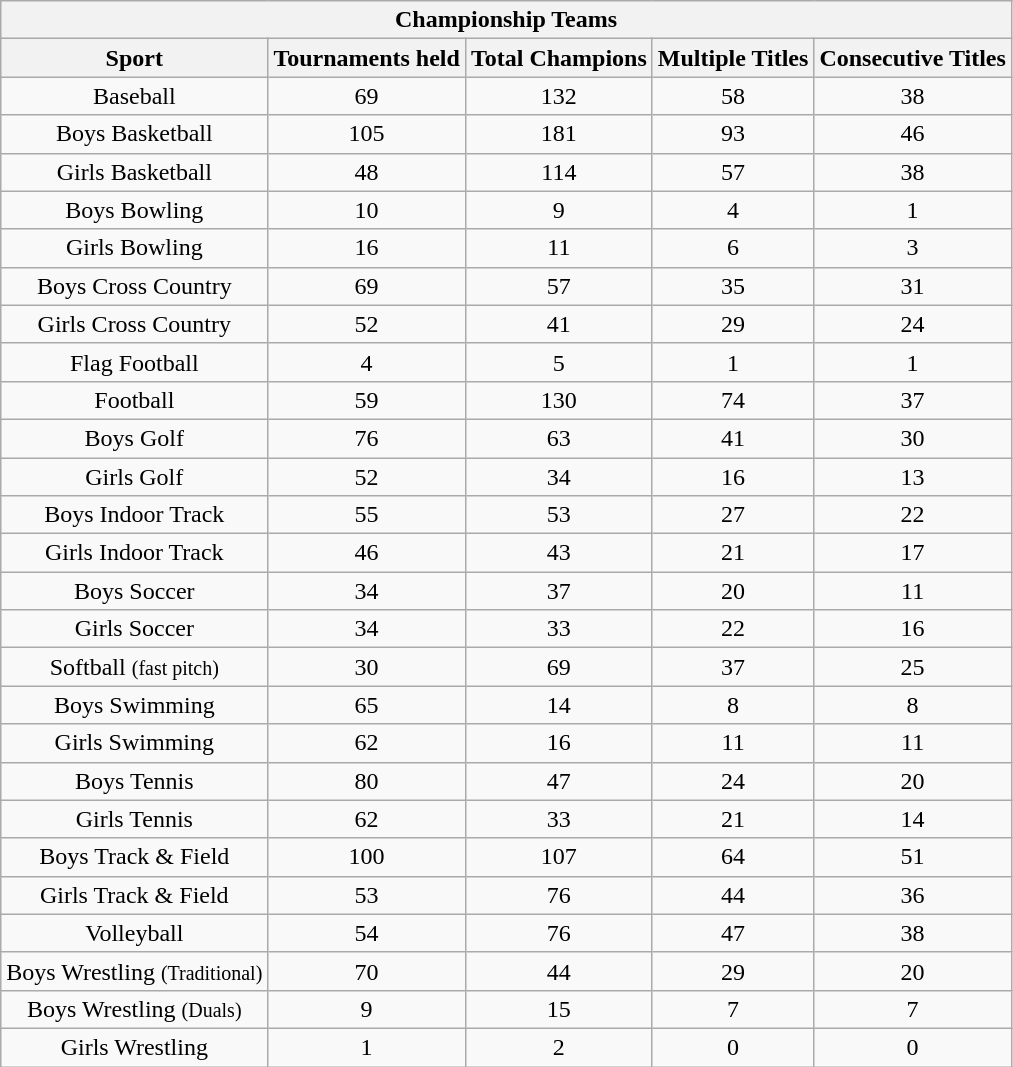<table class="sortable wikitable" style="text-align:center">
<tr>
<th colspan="5">Championship Teams</th>
</tr>
<tr>
<th>Sport</th>
<th>Tournaments held</th>
<th>Total Champions</th>
<th>Multiple Titles</th>
<th>Consecutive Titles</th>
</tr>
<tr>
<td>Baseball</td>
<td>69</td>
<td>132</td>
<td>58</td>
<td>38</td>
</tr>
<tr>
<td>Boys Basketball</td>
<td>105</td>
<td>181</td>
<td>93</td>
<td>46</td>
</tr>
<tr>
<td>Girls Basketball</td>
<td>48</td>
<td>114</td>
<td>57</td>
<td>38</td>
</tr>
<tr>
<td>Boys Bowling</td>
<td>10</td>
<td>9</td>
<td>4</td>
<td>1</td>
</tr>
<tr>
<td>Girls Bowling</td>
<td>16</td>
<td>11</td>
<td>6</td>
<td>3</td>
</tr>
<tr>
<td>Boys Cross Country</td>
<td>69</td>
<td>57</td>
<td>35</td>
<td>31</td>
</tr>
<tr>
<td>Girls Cross Country</td>
<td>52</td>
<td>41</td>
<td>29</td>
<td>24</td>
</tr>
<tr>
<td>Flag Football</td>
<td>4</td>
<td>5</td>
<td>1</td>
<td>1</td>
</tr>
<tr>
<td>Football</td>
<td>59</td>
<td>130</td>
<td>74</td>
<td>37</td>
</tr>
<tr>
<td>Boys Golf</td>
<td>76</td>
<td>63</td>
<td>41</td>
<td>30</td>
</tr>
<tr>
<td>Girls Golf</td>
<td>52</td>
<td>34</td>
<td>16</td>
<td>13</td>
</tr>
<tr>
<td>Boys Indoor Track</td>
<td>55</td>
<td>53</td>
<td>27</td>
<td>22</td>
</tr>
<tr>
<td>Girls Indoor Track</td>
<td>46</td>
<td>43</td>
<td>21</td>
<td>17</td>
</tr>
<tr>
<td>Boys Soccer</td>
<td>34</td>
<td>37</td>
<td>20</td>
<td>11</td>
</tr>
<tr>
<td>Girls Soccer</td>
<td>34</td>
<td>33</td>
<td>22</td>
<td>16</td>
</tr>
<tr>
<td>Softball <small>(fast pitch)</small></td>
<td>30</td>
<td>69</td>
<td>37</td>
<td>25</td>
</tr>
<tr>
<td>Boys Swimming</td>
<td>65</td>
<td>14</td>
<td>8</td>
<td>8</td>
</tr>
<tr>
<td>Girls Swimming</td>
<td>62</td>
<td>16</td>
<td>11</td>
<td>11</td>
</tr>
<tr>
<td>Boys Tennis</td>
<td>80</td>
<td>47</td>
<td>24</td>
<td>20</td>
</tr>
<tr>
<td>Girls Tennis</td>
<td>62</td>
<td>33</td>
<td>21</td>
<td>14</td>
</tr>
<tr>
<td>Boys Track & Field</td>
<td>100</td>
<td>107</td>
<td>64</td>
<td>51</td>
</tr>
<tr>
<td>Girls Track & Field</td>
<td>53</td>
<td>76</td>
<td>44</td>
<td>36</td>
</tr>
<tr>
<td>Volleyball</td>
<td>54</td>
<td>76</td>
<td>47</td>
<td>38</td>
</tr>
<tr>
<td>Boys Wrestling <small>(Traditional)</small></td>
<td>70</td>
<td>44</td>
<td>29</td>
<td>20</td>
</tr>
<tr>
<td>Boys Wrestling <small>(Duals)</small></td>
<td>9</td>
<td>15</td>
<td>7</td>
<td>7</td>
</tr>
<tr>
<td>Girls Wrestling</td>
<td>1</td>
<td>2</td>
<td>0</td>
<td>0</td>
</tr>
</table>
